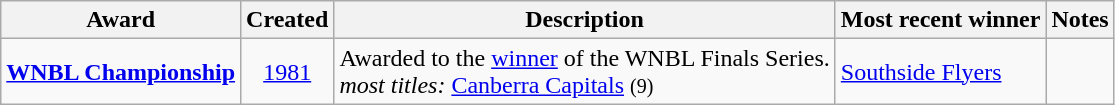<table class="wikitable plainrowheaders sortable">
<tr>
<th scope="col">Award</th>
<th scope="col">Created</th>
<th scope="col" class="unsortable">Description</th>
<th scope="col" class="unsortable">Most recent winner</th>
<th scope="col" class="unsortable">Notes</th>
</tr>
<tr>
<th scope="row" style="background-color:transparent;"><a href='#'>WNBL Championship</a></th>
<td align="center"><a href='#'>1981</a></td>
<td>Awarded to the <a href='#'>winner</a> of the WNBL Finals Series. <br> <em>most titles:</em> <a href='#'>Canberra Capitals</a> <small>(9)</small></td>
<td><a href='#'>Southside Flyers</a></td>
<td></td>
</tr>
</table>
